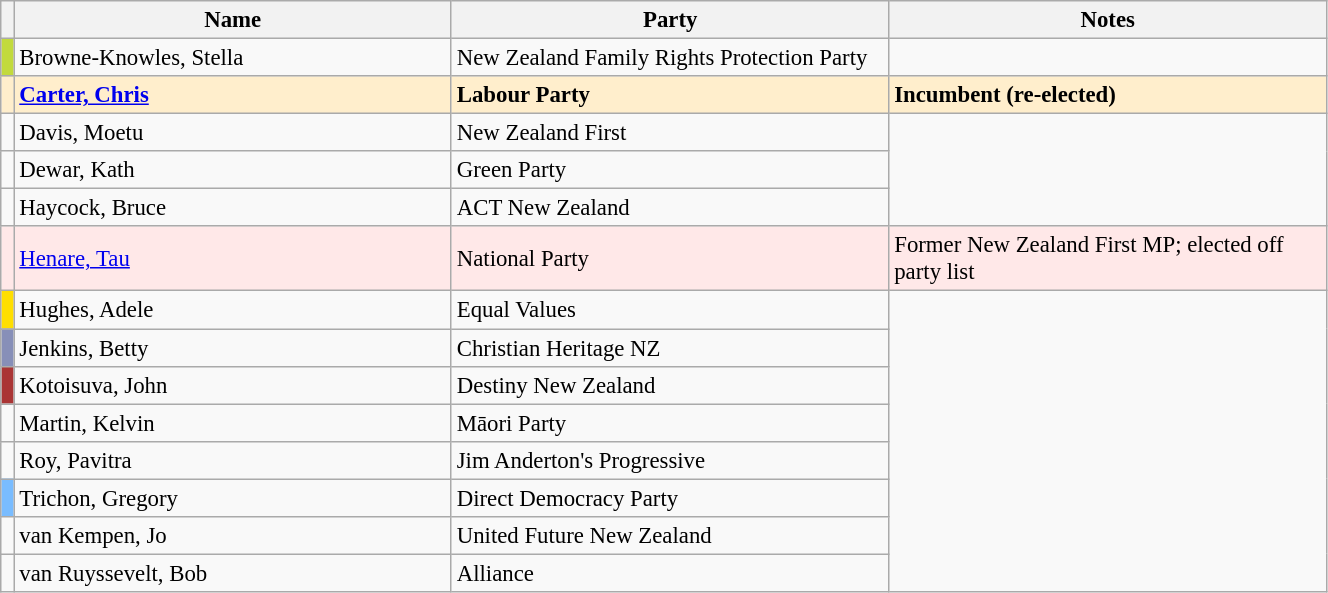<table class="wikitable" width="70%" style="font-size:95%;">
<tr>
<th width=1%></th>
<th width=33%>Name</th>
<th width=33%>Party</th>
<th width=33%>Notes</th>
</tr>
<tr -->
<td bgcolor=#c2da3d></td>
<td>Browne-Knowles, Stella</td>
<td>New Zealand Family Rights Protection Party</td>
</tr>
<tr ---- bgcolor=#FFEECC>
<td bgcolor=></td>
<td><strong><a href='#'>Carter, Chris</a></strong></td>
<td><strong>Labour Party</strong></td>
<td><strong>Incumbent (re-elected)</strong></td>
</tr>
<tr -->
<td bgcolor=></td>
<td>Davis, Moetu</td>
<td>New Zealand First</td>
</tr>
<tr -->
<td bgcolor=></td>
<td>Dewar, Kath</td>
<td>Green Party</td>
</tr>
<tr -->
<td bgcolor=></td>
<td>Haycock, Bruce</td>
<td>ACT New Zealand</td>
</tr>
<tr ---- bgcolor=#FFE8E8>
<td bgcolor=></td>
<td><a href='#'>Henare, Tau</a></td>
<td>National Party</td>
<td>Former New Zealand First MP; elected off party list</td>
</tr>
<tr -->
<td bgcolor=#ffdf00></td>
<td>Hughes, Adele</td>
<td>Equal Values</td>
</tr>
<tr -->
<td bgcolor=#878fb8></td>
<td>Jenkins, Betty</td>
<td>Christian Heritage NZ</td>
</tr>
<tr -->
<td bgcolor=#aa3535></td>
<td>Kotoisuva, John</td>
<td>Destiny New Zealand</td>
</tr>
<tr -->
<td bgcolor=></td>
<td>Martin, Kelvin</td>
<td>Māori Party</td>
</tr>
<tr -->
<td bgcolor=></td>
<td>Roy, Pavitra</td>
<td>Jim Anderton's Progressive</td>
</tr>
<tr -->
<td bgcolor=#79bcff></td>
<td>Trichon, Gregory</td>
<td>Direct Democracy Party</td>
</tr>
<tr -->
<td bgcolor=></td>
<td>van Kempen, Jo</td>
<td>United Future New Zealand</td>
</tr>
<tr -->
<td bgcolor=></td>
<td>van Ruyssevelt, Bob</td>
<td>Alliance</td>
</tr>
</table>
